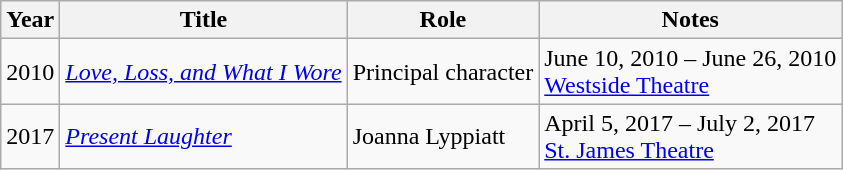<table class="wikitable sortable">
<tr>
<th>Year</th>
<th>Title</th>
<th>Role</th>
<th class="unsortable">Notes</th>
</tr>
<tr>
<td>2010</td>
<td><em><a href='#'>Love, Loss, and What I Wore</a></em></td>
<td>Principal character</td>
<td>June 10, 2010 – June 26, 2010 <br> <a href='#'>Westside Theatre</a></td>
</tr>
<tr>
<td>2017</td>
<td><em><a href='#'>Present Laughter</a></em></td>
<td>Joanna Lyppiatt</td>
<td>April 5, 2017 – July 2, 2017 <br> <a href='#'>St. James Theatre</a></td>
</tr>
</table>
